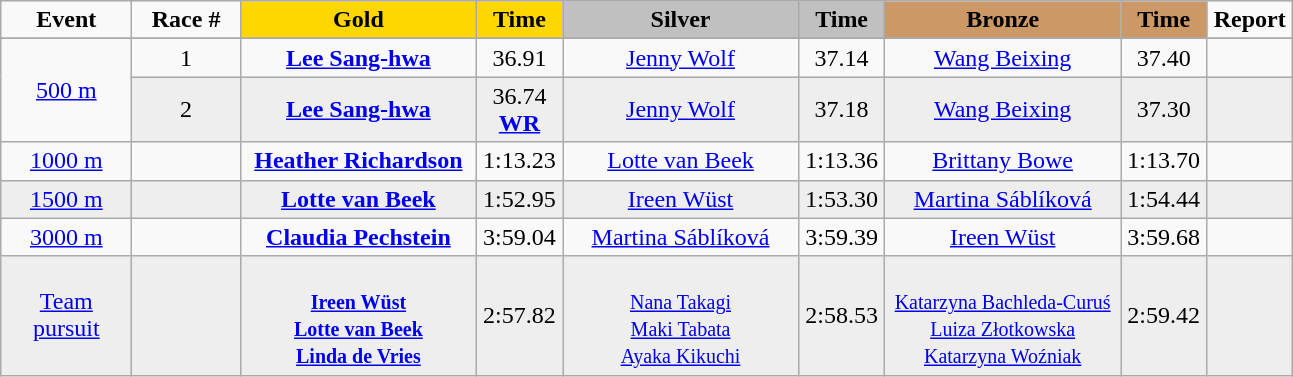<table class="wikitable">
<tr>
<td width="80" align="center"><strong>Event</strong></td>
<td width="65" align="center"><strong>Race #</strong></td>
<td width="150" bgcolor="gold" align="center"><strong>Gold</strong></td>
<td width="50" bgcolor="gold" align="center"><strong>Time</strong></td>
<td width="150" bgcolor="silver" align="center"><strong>Silver</strong></td>
<td width="50" bgcolor="silver" align="center"><strong>Time</strong></td>
<td width="150" bgcolor="#CC9966" align="center"><strong>Bronze</strong></td>
<td width="50" bgcolor="#CC9966" align="center"><strong>Time</strong></td>
<td width="50" align="center"><strong>Report</strong></td>
</tr>
<tr bgcolor="#cccccc">
</tr>
<tr>
<td rowspan=2 align="center"><a href='#'>500 m</a></td>
<td align="center">1</td>
<td align="center"><strong><a href='#'>Lee Sang-hwa</a></strong><br><small></small></td>
<td align="center">36.91</td>
<td align="center"><a href='#'>Jenny Wolf</a><br><small></small></td>
<td align="center">37.14</td>
<td align="center"><a href='#'>Wang Beixing</a><br><small></small></td>
<td align="center">37.40</td>
<td align="center"></td>
</tr>
<tr bgcolor="#eeeeee">
<td align="center">2</td>
<td align="center"><strong><a href='#'>Lee Sang-hwa</a></strong><br><small></small></td>
<td align="center">36.74<br><strong><a href='#'>WR</a></strong></td>
<td align="center"><a href='#'>Jenny Wolf</a><br><small></small></td>
<td align="center">37.18</td>
<td align="center"><a href='#'>Wang Beixing</a><br><small></small></td>
<td align="center">37.30</td>
<td align="center"></td>
</tr>
<tr>
<td align="center"><a href='#'>1000 m</a></td>
<td align="center"></td>
<td align="center"><strong><a href='#'>Heather Richardson</a></strong><br><small></small></td>
<td align="center">1:13.23</td>
<td align="center"><a href='#'>Lotte van Beek</a><br><small></small></td>
<td align="center">1:13.36</td>
<td align="center"><a href='#'>Brittany Bowe</a><br><small></small></td>
<td align="center">1:13.70</td>
<td align="center"></td>
</tr>
<tr bgcolor="#eeeeee">
<td align="center"><a href='#'>1500 m</a></td>
<td align="center"></td>
<td align="center"><strong><a href='#'>Lotte van Beek</a></strong><br><small></small></td>
<td align="center">1:52.95</td>
<td align="center"><a href='#'>Ireen Wüst</a><br><small></small></td>
<td align="center">1:53.30</td>
<td align="center"><a href='#'>Martina Sáblíková</a><br><small></small></td>
<td align="center">1:54.44</td>
<td align="center"></td>
</tr>
<tr>
<td align="center"><a href='#'>3000 m</a></td>
<td align="center"></td>
<td align="center"><strong><a href='#'>Claudia Pechstein</a></strong><br><small></small></td>
<td align="center">3:59.04</td>
<td align="center"><a href='#'>Martina Sáblíková</a><br><small></small></td>
<td align="center">3:59.39</td>
<td align="center"><a href='#'>Ireen Wüst</a><br><small></small></td>
<td align="center">3:59.68</td>
<td align="center"></td>
</tr>
<tr bgcolor="#eeeeee">
<td align="center"><a href='#'>Team pursuit</a></td>
<td align="center"></td>
<td align="center"><strong><br><small><a href='#'>Ireen Wüst</a><br><a href='#'>Lotte van Beek</a><br><a href='#'>Linda de Vries</a></small></strong></td>
<td align="center">2:57.82</td>
<td align="center"><br><small><a href='#'>Nana Takagi</a><br><a href='#'>Maki Tabata</a><br><a href='#'>Ayaka Kikuchi</a></small></td>
<td align="center">2:58.53</td>
<td align="center"><br><small><a href='#'>Katarzyna Bachleda-Curuś</a><br><a href='#'>Luiza Złotkowska</a><br><a href='#'>Katarzyna Woźniak</a></small></td>
<td align="center">2:59.42</td>
<td align="center"></td>
</tr>
</table>
